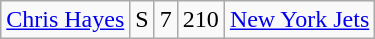<table class=wikitable style="text-align:center">
<tr>
<td><a href='#'>Chris Hayes</a></td>
<td>S</td>
<td>7</td>
<td>210</td>
<td><a href='#'>New York Jets</a></td>
</tr>
</table>
